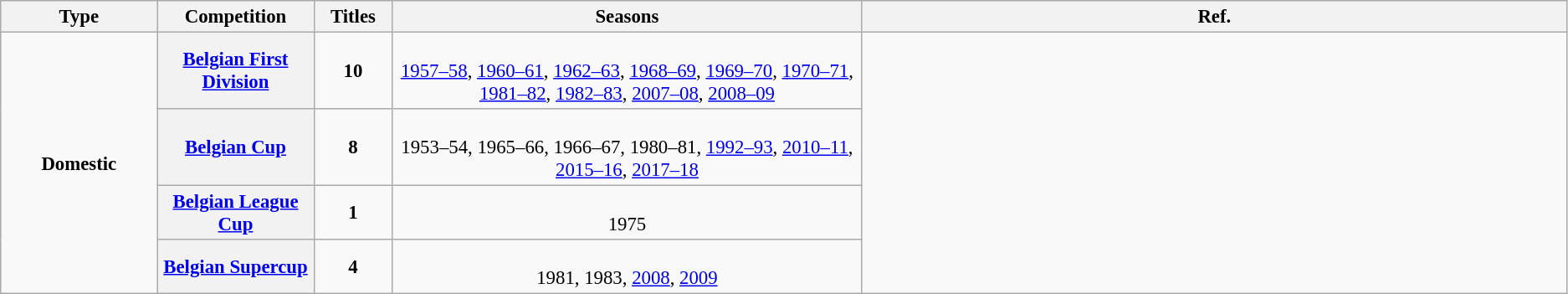<table class="wikitable plainrowheaders" style="font-size:95%; text-align:center;">
<tr>
<th style="width: 10%;">Type</th>
<th style="width: 10%;">Competition</th>
<th style="width: 5%;">Titles</th>
<th style="width: 30%;">Seasons</th>
<th>Ref.</th>
</tr>
<tr>
<td rowspan="4"><strong>Domestic</strong></td>
<th scope=col><a href='#'>Belgian First Division</a></th>
<td><strong>10</strong></td>
<td><br><a href='#'>1957–58</a>, 
<a href='#'>1960–61</a>, 
<a href='#'>1962–63</a>, 
<a href='#'>1968–69</a>, 
<a href='#'>1969–70</a>, 
<a href='#'>1970–71</a>, 
<a href='#'>1981–82</a>, 
<a href='#'>1982–83</a>, 
<a href='#'>2007–08</a>, 
<a href='#'>2008–09</a></td>
<td rowspan="4"></td>
</tr>
<tr>
<th scope=col><a href='#'>Belgian Cup</a></th>
<td><strong>8</strong></td>
<td><br>1953–54, 
1965–66, 
1966–67, 
1980–81, 
<a href='#'>1992–93</a>, <a href='#'>2010–11</a>, <a href='#'>2015–16</a>, <a href='#'>2017–18</a></td>
</tr>
<tr>
<th scope=col><a href='#'>Belgian League Cup</a></th>
<td><strong>1</strong></td>
<td><br>1975</td>
</tr>
<tr>
<th scope=col><a href='#'>Belgian Supercup</a></th>
<td><strong>4</strong></td>
<td><br>1981, 
1983, 
<a href='#'>2008</a>, <a href='#'>2009</a></td>
</tr>
</table>
